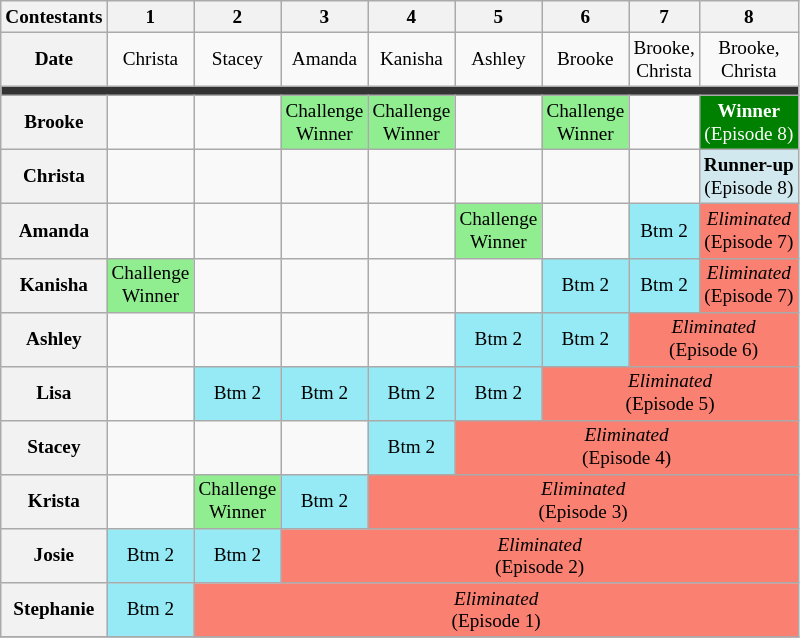<table class="wikitable" style="text-align:center; font-size:80%;">
<tr>
<th>Contestants</th>
<th>1</th>
<th>2</th>
<th>3</th>
<th>4</th>
<th>5</th>
<th>6</th>
<th>7</th>
<th>8</th>
</tr>
<tr>
<th>Date</th>
<td>Christa</td>
<td>Stacey</td>
<td>Amanda</td>
<td>Kanisha</td>
<td>Ashley</td>
<td>Brooke</td>
<td>Brooke,<br>Christa</td>
<td>Brooke,<br>Christa</td>
</tr>
<tr>
<th colspan="9" style="background:#333"></th>
</tr>
<tr>
<th>Brooke</th>
<td></td>
<td></td>
<td style="background:lightgreen;">Challenge<br>Winner</td>
<td style="background:lightgreen;">Challenge<br>Winner</td>
<td></td>
<td style="background:lightgreen;">Challenge<br>Winner</td>
<td></td>
<td style="background:green; color:white;"><strong>Winner</strong><br>(Episode 8)</td>
</tr>
<tr>
<th>Christa</th>
<td></td>
<td></td>
<td></td>
<td></td>
<td></td>
<td></td>
<td></td>
<td style="background:#d1e8ef;"><strong>Runner-up</strong><br>(Episode 8)</td>
</tr>
<tr>
<th>Amanda</th>
<td></td>
<td></td>
<td></td>
<td></td>
<td style="background:lightgreen;">Challenge<br>Winner</td>
<td></td>
<td style="background:#95eaf5;">Btm 2</td>
<td style="background:salmon;" colspan="1"><em>Eliminated</em><br>(Episode 7)</td>
</tr>
<tr>
<th>Kanisha</th>
<td style="background:lightgreen;">Challenge<br>Winner</td>
<td></td>
<td></td>
<td></td>
<td></td>
<td style="background:#95eaf5;">Btm 2</td>
<td style="background:#95eaf5;">Btm 2</td>
<td style="background:salmon;" colspan="1"><em>Eliminated</em><br>(Episode 7)</td>
</tr>
<tr>
<th>Ashley</th>
<td></td>
<td></td>
<td></td>
<td></td>
<td style="background:#95eaf5;">Btm 2</td>
<td style="background:#95eaf5;">Btm 2</td>
<td style="background:salmon;" colspan="2"><em>Eliminated</em><br>(Episode 6)</td>
</tr>
<tr>
<th>Lisa</th>
<td></td>
<td style="background:#95eaf5;">Btm 2</td>
<td style="background:#95eaf5;">Btm 2</td>
<td style="background:#95eaf5;">Btm 2</td>
<td style="background:#95eaf5;">Btm 2</td>
<td style="background:salmon;" colspan="3"><em>Eliminated</em><br>(Episode 5)</td>
</tr>
<tr>
<th>Stacey</th>
<td></td>
<td></td>
<td></td>
<td style="background:#95eaf5;">Btm 2</td>
<td style="background:salmon;" colspan="4"><em>Eliminated</em><br>(Episode 4)</td>
</tr>
<tr>
<th>Krista</th>
<td></td>
<td style="background:lightgreen;">Challenge<br>Winner</td>
<td style="background:#95eaf5;">Btm 2</td>
<td style="background:salmon;" colspan="5"><em>Eliminated</em><br>(Episode 3)</td>
</tr>
<tr>
<th>Josie</th>
<td style="background:#95eaf5;">Btm 2</td>
<td style="background:#95eaf5;">Btm 2</td>
<td style="background:salmon;" colspan="6"><em>Eliminated</em><br>(Episode 2)</td>
</tr>
<tr>
<th>Stephanie</th>
<td style="background:#95eaf5;">Btm 2</td>
<td style="background:salmon;" colspan="7"><em>Eliminated</em><br>(Episode 1)</td>
</tr>
<tr>
</tr>
</table>
